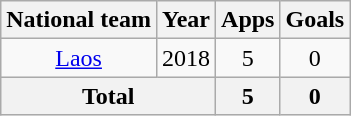<table class="wikitable" style="text-align:center">
<tr>
<th>National team</th>
<th>Year</th>
<th>Apps</th>
<th>Goals</th>
</tr>
<tr>
<td rowspan="1"><a href='#'>Laos</a></td>
<td>2018</td>
<td>5</td>
<td>0</td>
</tr>
<tr>
<th colspan=2>Total</th>
<th>5</th>
<th>0</th>
</tr>
</table>
